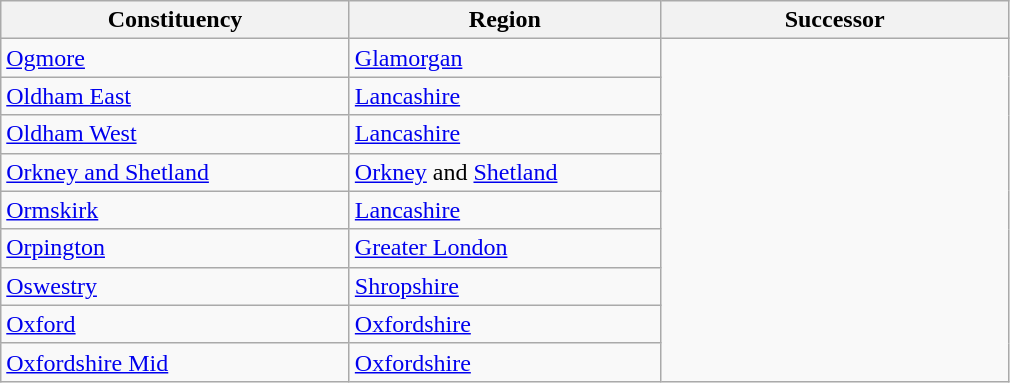<table class="wikitable">
<tr>
<th width="225px">Constituency</th>
<th width="200px">Region</th>
<th width="225px">Successor</th>
</tr>
<tr>
<td><a href='#'>Ogmore</a></td>
<td><a href='#'>Glamorgan</a></td>
</tr>
<tr>
<td><a href='#'>Oldham East</a></td>
<td><a href='#'>Lancashire</a></td>
</tr>
<tr>
<td><a href='#'>Oldham West</a></td>
<td><a href='#'>Lancashire</a></td>
</tr>
<tr>
<td><a href='#'>Orkney and Shetland</a></td>
<td><a href='#'>Orkney</a> and <a href='#'>Shetland</a></td>
</tr>
<tr>
<td><a href='#'>Ormskirk</a></td>
<td><a href='#'>Lancashire</a></td>
</tr>
<tr>
<td><a href='#'>Orpington</a></td>
<td><a href='#'>Greater London</a></td>
</tr>
<tr>
<td><a href='#'>Oswestry</a></td>
<td><a href='#'>Shropshire</a></td>
</tr>
<tr>
<td><a href='#'>Oxford</a></td>
<td><a href='#'>Oxfordshire</a></td>
</tr>
<tr>
<td><a href='#'>Oxfordshire Mid</a></td>
<td><a href='#'>Oxfordshire</a></td>
</tr>
</table>
